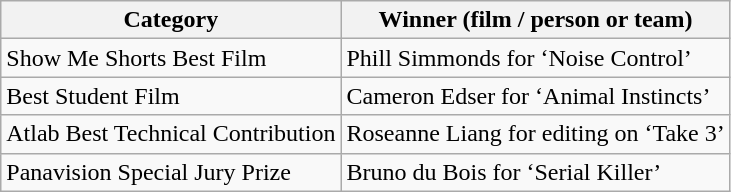<table class="wikitable">
<tr>
<th>Category</th>
<th>Winner (film / person or team)</th>
</tr>
<tr>
<td>Show Me Shorts Best Film</td>
<td>Phill Simmonds for ‘Noise Control’</td>
</tr>
<tr>
<td>Best Student Film</td>
<td>Cameron Edser for ‘Animal Instincts’</td>
</tr>
<tr>
<td>Atlab Best Technical Contribution</td>
<td>Roseanne Liang for editing on ‘Take 3’</td>
</tr>
<tr>
<td>Panavision Special Jury Prize</td>
<td>Bruno du Bois for ‘Serial Killer’</td>
</tr>
</table>
